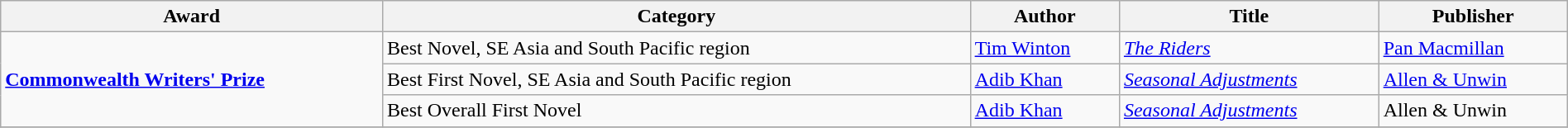<table class="wikitable" width=100%>
<tr>
<th>Award</th>
<th>Category</th>
<th>Author</th>
<th>Title</th>
<th>Publisher</th>
</tr>
<tr>
<td rowspan=3><strong><a href='#'>Commonwealth Writers' Prize</a></strong></td>
<td>Best Novel, SE Asia and South Pacific region</td>
<td><a href='#'>Tim Winton</a></td>
<td><em><a href='#'>The Riders</a></em></td>
<td><a href='#'>Pan Macmillan</a></td>
</tr>
<tr>
<td>Best First Novel, SE Asia and South Pacific region</td>
<td><a href='#'>Adib Khan</a></td>
<td><em><a href='#'>Seasonal Adjustments</a></em></td>
<td><a href='#'>Allen & Unwin</a></td>
</tr>
<tr>
<td>Best Overall First Novel</td>
<td><a href='#'>Adib Khan</a></td>
<td><em><a href='#'>Seasonal Adjustments</a></em></td>
<td>Allen & Unwin</td>
</tr>
<tr>
</tr>
</table>
